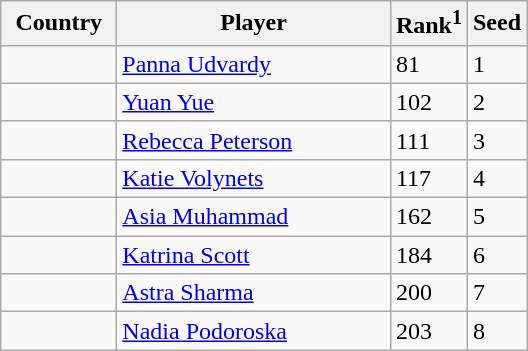<table class="sortable wikitable">
<tr>
<th width="70">Country</th>
<th width="175">Player</th>
<th>Rank<sup>1</sup></th>
<th>Seed</th>
</tr>
<tr>
<td></td>
<td><a href='#'>Panna Udvardy</a></td>
<td>81</td>
<td>1</td>
</tr>
<tr>
<td></td>
<td><a href='#'>Yuan Yue</a></td>
<td>102</td>
<td>2</td>
</tr>
<tr>
<td></td>
<td><a href='#'>Rebecca Peterson</a></td>
<td>111</td>
<td>3</td>
</tr>
<tr>
<td></td>
<td><a href='#'>Katie Volynets</a></td>
<td>117</td>
<td>4</td>
</tr>
<tr>
<td></td>
<td><a href='#'>Asia Muhammad</a></td>
<td>162</td>
<td>5</td>
</tr>
<tr>
<td></td>
<td><a href='#'>Katrina Scott</a></td>
<td>184</td>
<td>6</td>
</tr>
<tr>
<td></td>
<td><a href='#'>Astra Sharma</a></td>
<td>200</td>
<td>7</td>
</tr>
<tr>
<td></td>
<td><a href='#'>Nadia Podoroska</a></td>
<td>203</td>
<td>8</td>
</tr>
</table>
